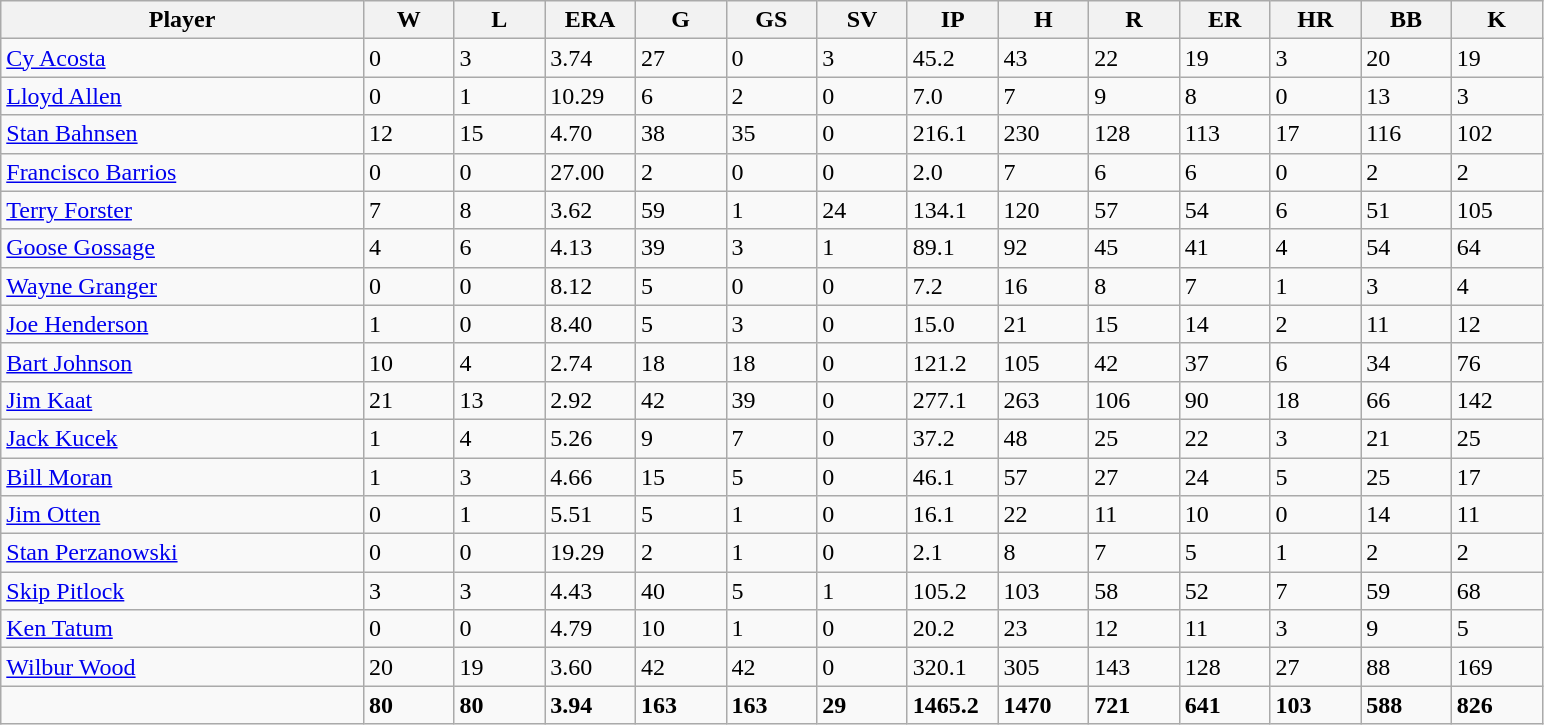<table class="wikitable sortable">
<tr>
<th bgcolor="#DDDDFF" width="20%">Player</th>
<th bgcolor="#DDDDFF" width="5%">W</th>
<th bgcolor="#DDDDFF" width="5%">L</th>
<th bgcolor="#DDDDFF" width="5%">ERA</th>
<th bgcolor="#DDDDFF" width="5%">G</th>
<th bgcolor="#DDDDFF" width="5%">GS</th>
<th bgcolor="#DDDDFF" width="5%">SV</th>
<th bgcolor="#DDDDFF" width="5%">IP</th>
<th bgcolor="#DDDDFF" width="5%">H</th>
<th bgcolor="#DDDDFF" width="5%">R</th>
<th bgcolor="#DDDDFF" width="5%">ER</th>
<th bgcolor="#DDDDFF" width="5%">HR</th>
<th bgcolor="#DDDDFF" width="5%">BB</th>
<th bgcolor="#DDDDFF" width="5%">K</th>
</tr>
<tr>
<td><a href='#'>Cy Acosta</a></td>
<td>0</td>
<td>3</td>
<td>3.74</td>
<td>27</td>
<td>0</td>
<td>3</td>
<td>45.2</td>
<td>43</td>
<td>22</td>
<td>19</td>
<td>3</td>
<td>20</td>
<td>19</td>
</tr>
<tr>
<td><a href='#'>Lloyd Allen</a></td>
<td>0</td>
<td>1</td>
<td>10.29</td>
<td>6</td>
<td>2</td>
<td>0</td>
<td>7.0</td>
<td>7</td>
<td>9</td>
<td>8</td>
<td>0</td>
<td>13</td>
<td>3</td>
</tr>
<tr>
<td><a href='#'>Stan Bahnsen</a></td>
<td>12</td>
<td>15</td>
<td>4.70</td>
<td>38</td>
<td>35</td>
<td>0</td>
<td>216.1</td>
<td>230</td>
<td>128</td>
<td>113</td>
<td>17</td>
<td>116</td>
<td>102</td>
</tr>
<tr>
<td><a href='#'>Francisco Barrios</a></td>
<td>0</td>
<td>0</td>
<td>27.00</td>
<td>2</td>
<td>0</td>
<td>0</td>
<td>2.0</td>
<td>7</td>
<td>6</td>
<td>6</td>
<td>0</td>
<td>2</td>
<td>2</td>
</tr>
<tr>
<td><a href='#'>Terry Forster</a></td>
<td>7</td>
<td>8</td>
<td>3.62</td>
<td>59</td>
<td>1</td>
<td>24</td>
<td>134.1</td>
<td>120</td>
<td>57</td>
<td>54</td>
<td>6</td>
<td>51</td>
<td>105</td>
</tr>
<tr>
<td><a href='#'>Goose Gossage</a></td>
<td>4</td>
<td>6</td>
<td>4.13</td>
<td>39</td>
<td>3</td>
<td>1</td>
<td>89.1</td>
<td>92</td>
<td>45</td>
<td>41</td>
<td>4</td>
<td>54</td>
<td>64</td>
</tr>
<tr>
<td><a href='#'>Wayne Granger</a></td>
<td>0</td>
<td>0</td>
<td>8.12</td>
<td>5</td>
<td>0</td>
<td>0</td>
<td>7.2</td>
<td>16</td>
<td>8</td>
<td>7</td>
<td>1</td>
<td>3</td>
<td>4</td>
</tr>
<tr>
<td><a href='#'>Joe Henderson</a></td>
<td>1</td>
<td>0</td>
<td>8.40</td>
<td>5</td>
<td>3</td>
<td>0</td>
<td>15.0</td>
<td>21</td>
<td>15</td>
<td>14</td>
<td>2</td>
<td>11</td>
<td>12</td>
</tr>
<tr>
<td><a href='#'>Bart Johnson</a></td>
<td>10</td>
<td>4</td>
<td>2.74</td>
<td>18</td>
<td>18</td>
<td>0</td>
<td>121.2</td>
<td>105</td>
<td>42</td>
<td>37</td>
<td>6</td>
<td>34</td>
<td>76</td>
</tr>
<tr>
<td><a href='#'>Jim Kaat</a></td>
<td>21</td>
<td>13</td>
<td>2.92</td>
<td>42</td>
<td>39</td>
<td>0</td>
<td>277.1</td>
<td>263</td>
<td>106</td>
<td>90</td>
<td>18</td>
<td>66</td>
<td>142</td>
</tr>
<tr>
<td><a href='#'>Jack Kucek</a></td>
<td>1</td>
<td>4</td>
<td>5.26</td>
<td>9</td>
<td>7</td>
<td>0</td>
<td>37.2</td>
<td>48</td>
<td>25</td>
<td>22</td>
<td>3</td>
<td>21</td>
<td>25</td>
</tr>
<tr>
<td><a href='#'>Bill Moran</a></td>
<td>1</td>
<td>3</td>
<td>4.66</td>
<td>15</td>
<td>5</td>
<td>0</td>
<td>46.1</td>
<td>57</td>
<td>27</td>
<td>24</td>
<td>5</td>
<td>25</td>
<td>17</td>
</tr>
<tr>
<td><a href='#'>Jim Otten</a></td>
<td>0</td>
<td>1</td>
<td>5.51</td>
<td>5</td>
<td>1</td>
<td>0</td>
<td>16.1</td>
<td>22</td>
<td>11</td>
<td>10</td>
<td>0</td>
<td>14</td>
<td>11</td>
</tr>
<tr>
<td><a href='#'>Stan Perzanowski</a></td>
<td>0</td>
<td>0</td>
<td>19.29</td>
<td>2</td>
<td>1</td>
<td>0</td>
<td>2.1</td>
<td>8</td>
<td>7</td>
<td>5</td>
<td>1</td>
<td>2</td>
<td>2</td>
</tr>
<tr>
<td><a href='#'>Skip Pitlock</a></td>
<td>3</td>
<td>3</td>
<td>4.43</td>
<td>40</td>
<td>5</td>
<td>1</td>
<td>105.2</td>
<td>103</td>
<td>58</td>
<td>52</td>
<td>7</td>
<td>59</td>
<td>68</td>
</tr>
<tr>
<td><a href='#'>Ken Tatum</a></td>
<td>0</td>
<td>0</td>
<td>4.79</td>
<td>10</td>
<td>1</td>
<td>0</td>
<td>20.2</td>
<td>23</td>
<td>12</td>
<td>11</td>
<td>3</td>
<td>9</td>
<td>5</td>
</tr>
<tr>
<td><a href='#'>Wilbur Wood</a></td>
<td>20</td>
<td>19</td>
<td>3.60</td>
<td>42</td>
<td>42</td>
<td>0</td>
<td>320.1</td>
<td>305</td>
<td>143</td>
<td>128</td>
<td>27</td>
<td>88</td>
<td>169</td>
</tr>
<tr class="sortbottom">
<td></td>
<td><strong>80</strong></td>
<td><strong>80</strong></td>
<td><strong>3.94</strong></td>
<td><strong>163</strong></td>
<td><strong>163</strong></td>
<td><strong>29</strong></td>
<td><strong>1465.2</strong></td>
<td><strong>1470</strong></td>
<td><strong>721</strong></td>
<td><strong>641</strong></td>
<td><strong>103</strong></td>
<td><strong>588</strong></td>
<td><strong>826</strong></td>
</tr>
</table>
